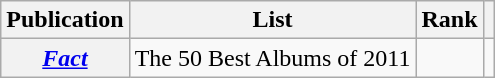<table class="wikitable sortable plainrowheaders">
<tr>
<th scope="col">Publication</th>
<th scope="col">List</th>
<th scope="col">Rank</th>
<th scope="col" class="unsortable"></th>
</tr>
<tr>
<th scope="row"><em><a href='#'>Fact</a></em></th>
<td>The 50 Best Albums of 2011</td>
<td></td>
<td></td>
</tr>
</table>
